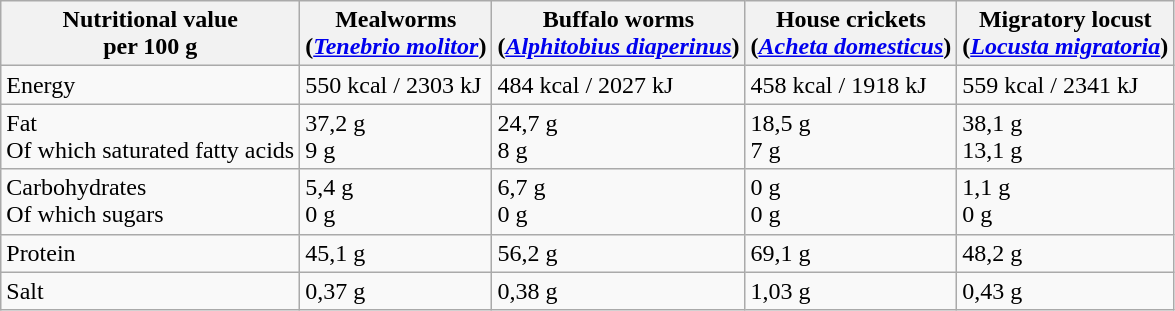<table class="wikitable sortable">
<tr>
<th>Nutritional value<br>per 100 g</th>
<th>Mealworms<br>(<em><a href='#'>Tenebrio molitor</a></em>)</th>
<th>Buffalo worms<br>(<em><a href='#'>Alphitobius diaperinus</a></em>)</th>
<th>House crickets<br>(<em><a href='#'>Acheta domesticus</a></em>)</th>
<th>Migratory locust<br>(<em><a href='#'>Locusta migratoria</a></em>)</th>
</tr>
<tr>
<td>Energy</td>
<td>550 kcal / 2303 kJ</td>
<td>484 kcal / 2027 kJ</td>
<td>458 kcal / 1918 kJ</td>
<td>559 kcal / 2341 kJ</td>
</tr>
<tr>
<td>Fat<br>Of which saturated fatty acids</td>
<td>37,2 g<br>9 g</td>
<td>24,7 g<br>8 g</td>
<td>18,5 g<br>7 g</td>
<td>38,1 g<br>13,1 g</td>
</tr>
<tr>
<td>Carbohydrates<br>Of which sugars</td>
<td>5,4 g<br>0 g</td>
<td>6,7 g<br>0 g</td>
<td>0 g<br>0 g</td>
<td>1,1 g<br>0 g</td>
</tr>
<tr>
<td>Protein</td>
<td>45,1 g</td>
<td>56,2 g</td>
<td>69,1 g</td>
<td>48,2 g</td>
</tr>
<tr>
<td>Salt</td>
<td>0,37 g</td>
<td>0,38 g</td>
<td>1,03 g</td>
<td>0,43 g</td>
</tr>
</table>
